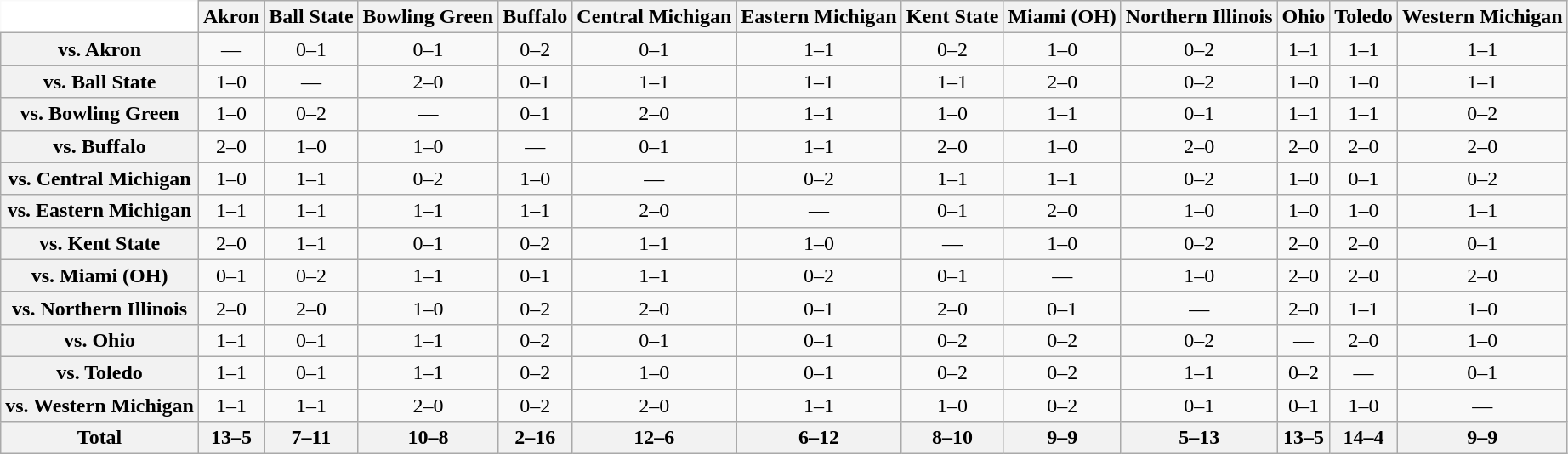<table class="wikitable" style="white-space:nowrap;font-size:100%;">
<tr>
<th colspan="1" style="background:white; border-top-style:hidden; border-left-style:hidden;" width="75"> </th>
<th style=>Akron</th>
<th style=>Ball State</th>
<th style=>Bowling Green</th>
<th style=>Buffalo</th>
<th style=>Central Michigan</th>
<th style=>Eastern Michigan</th>
<th style=>Kent State</th>
<th style=>Miami (OH)</th>
<th style=>Northern Illinois</th>
<th style=>Ohio</th>
<th style=>Toledo</th>
<th style=>Western Michigan</th>
</tr>
<tr style="text-align:center;">
<th>vs. Akron</th>
<td>—</td>
<td>0–1</td>
<td>0–1</td>
<td>0–2</td>
<td>0–1</td>
<td>1–1</td>
<td>0–2</td>
<td>1–0</td>
<td>0–2</td>
<td>1–1</td>
<td>1–1</td>
<td>1–1</td>
</tr>
<tr style="text-align:center;">
<th>vs. Ball State</th>
<td>1–0</td>
<td>—</td>
<td>2–0</td>
<td>0–1</td>
<td>1–1</td>
<td>1–1</td>
<td>1–1</td>
<td>2–0</td>
<td>0–2</td>
<td>1–0</td>
<td>1–0</td>
<td>1–1</td>
</tr>
<tr style="text-align:center;">
<th>vs. Bowling Green</th>
<td>1–0</td>
<td>0–2</td>
<td>—</td>
<td>0–1</td>
<td>2–0</td>
<td>1–1</td>
<td>1–0</td>
<td>1–1</td>
<td>0–1</td>
<td>1–1</td>
<td>1–1</td>
<td>0–2</td>
</tr>
<tr style="text-align:center;">
<th>vs. Buffalo</th>
<td>2–0</td>
<td>1–0</td>
<td>1–0</td>
<td>—</td>
<td>0–1</td>
<td>1–1</td>
<td>2–0</td>
<td>1–0</td>
<td>2–0</td>
<td>2–0</td>
<td>2–0</td>
<td>2–0</td>
</tr>
<tr style="text-align:center;">
<th>vs. Central Michigan</th>
<td>1–0</td>
<td>1–1</td>
<td>0–2</td>
<td>1–0</td>
<td>—</td>
<td>0–2</td>
<td>1–1</td>
<td>1–1</td>
<td>0–2</td>
<td>1–0</td>
<td>0–1</td>
<td>0–2</td>
</tr>
<tr style="text-align:center;">
<th>vs. Eastern Michigan</th>
<td>1–1</td>
<td>1–1</td>
<td>1–1</td>
<td>1–1</td>
<td>2–0</td>
<td>—</td>
<td>0–1</td>
<td>2–0</td>
<td>1–0</td>
<td>1–0</td>
<td>1–0</td>
<td>1–1</td>
</tr>
<tr style="text-align:center;">
<th>vs. Kent State</th>
<td>2–0</td>
<td>1–1</td>
<td>0–1</td>
<td>0–2</td>
<td>1–1</td>
<td>1–0</td>
<td>—</td>
<td>1–0</td>
<td>0–2</td>
<td>2–0</td>
<td>2–0</td>
<td>0–1</td>
</tr>
<tr style="text-align:center;">
<th>vs. Miami (OH)</th>
<td>0–1</td>
<td>0–2</td>
<td>1–1</td>
<td>0–1</td>
<td>1–1</td>
<td>0–2</td>
<td>0–1</td>
<td>—</td>
<td>1–0</td>
<td>2–0</td>
<td>2–0</td>
<td>2–0</td>
</tr>
<tr style="text-align:center;">
<th>vs. Northern Illinois</th>
<td>2–0</td>
<td>2–0</td>
<td>1–0</td>
<td>0–2</td>
<td>2–0</td>
<td>0–1</td>
<td>2–0</td>
<td>0–1</td>
<td>—</td>
<td>2–0</td>
<td>1–1</td>
<td>1–0</td>
</tr>
<tr style="text-align:center;">
<th>vs. Ohio</th>
<td>1–1</td>
<td>0–1</td>
<td>1–1</td>
<td>0–2</td>
<td>0–1</td>
<td>0–1</td>
<td>0–2</td>
<td>0–2</td>
<td>0–2</td>
<td>—</td>
<td>2–0</td>
<td>1–0</td>
</tr>
<tr style="text-align:center;">
<th>vs. Toledo</th>
<td>1–1</td>
<td>0–1</td>
<td>1–1</td>
<td>0–2</td>
<td>1–0</td>
<td>0–1</td>
<td>0–2</td>
<td>0–2</td>
<td>1–1</td>
<td>0–2</td>
<td>—</td>
<td>0–1</td>
</tr>
<tr style="text-align:center;">
<th>vs. Western Michigan</th>
<td>1–1</td>
<td>1–1</td>
<td>2–0</td>
<td>0–2</td>
<td>2–0</td>
<td>1–1</td>
<td>1–0</td>
<td>0–2</td>
<td>0–1</td>
<td>0–1</td>
<td>1–0</td>
<td>—</td>
</tr>
<tr style="text-align:center;">
<th>Total</th>
<th>13–5</th>
<th>7–11</th>
<th>10–8</th>
<th>2–16</th>
<th>12–6</th>
<th>6–12</th>
<th>8–10</th>
<th>9–9</th>
<th>5–13</th>
<th>13–5</th>
<th>14–4</th>
<th>9–9</th>
</tr>
</table>
